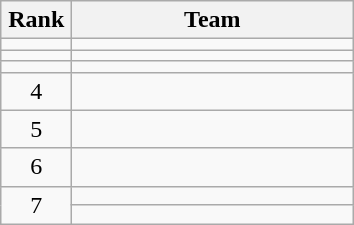<table class="wikitable" style="text-align: center;">
<tr>
<th width=40>Rank</th>
<th width=180>Team</th>
</tr>
<tr align=center>
<td></td>
<td style="text-align:left;"></td>
</tr>
<tr align=center>
<td></td>
<td style="text-align:left;"></td>
</tr>
<tr align=center>
<td></td>
<td style="text-align:left;"></td>
</tr>
<tr align=center>
<td>4</td>
<td style="text-align:left;"></td>
</tr>
<tr align=center>
<td>5</td>
<td style="text-align:left;"></td>
</tr>
<tr align=center>
<td>6</td>
<td style="text-align:left;"></td>
</tr>
<tr align=center>
<td rowspan=2>7</td>
<td style="text-align:left;"></td>
</tr>
<tr align=center>
<td style="text-align:left;"></td>
</tr>
</table>
